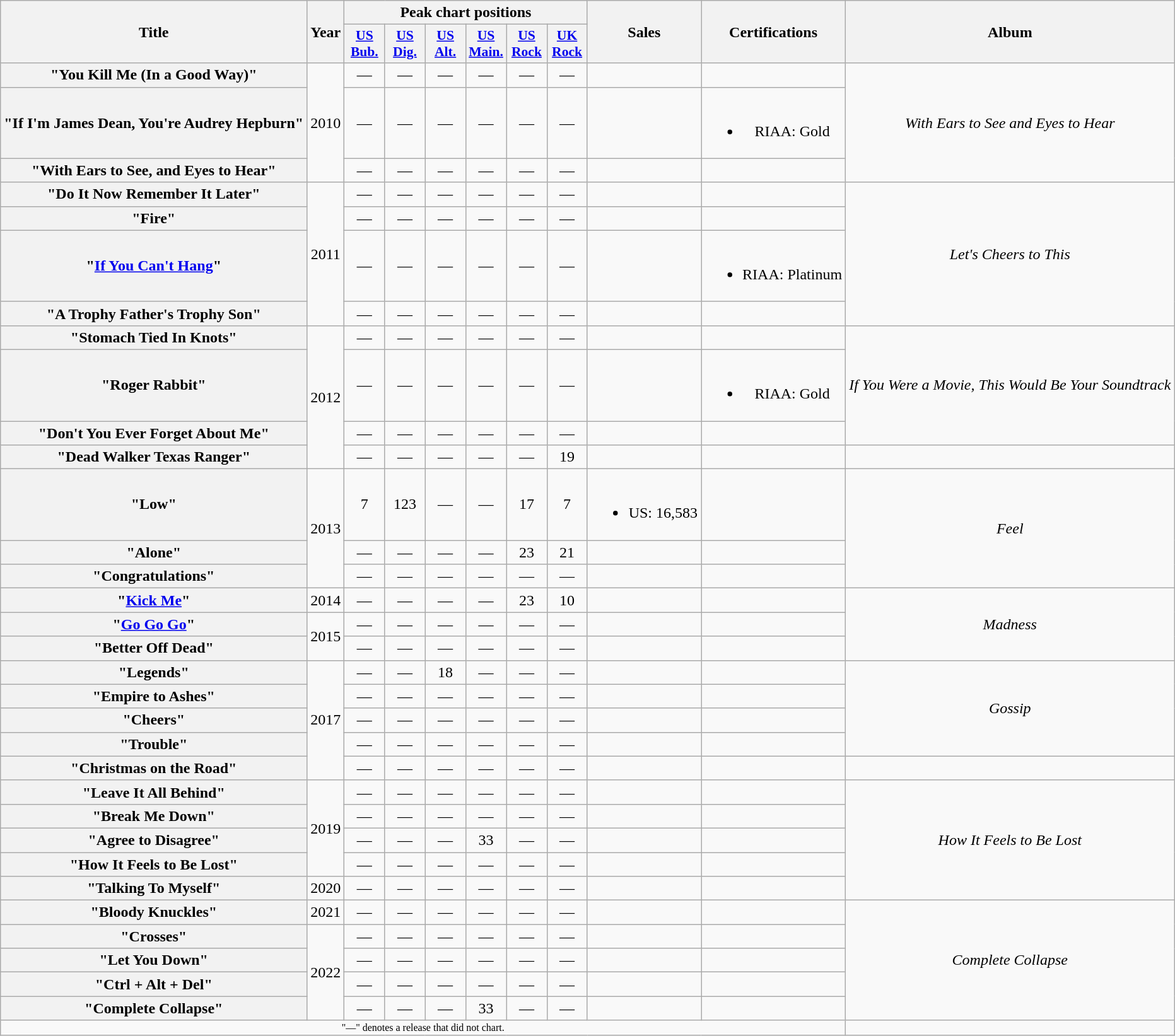<table class="wikitable plainrowheaders" style="text-align:center;">
<tr>
<th scope="col" rowspan="2">Title</th>
<th scope="col" rowspan="2">Year</th>
<th colspan="6">Peak chart positions</th>
<th scope="col" rowspan="2">Sales</th>
<th scope="col" rowspan="2">Certifications</th>
<th scope="col" rowspan="2">Album</th>
</tr>
<tr>
<th scope="col" style="width:2.5em;font-size:90%;"><a href='#'>US<br>Bub.</a><br></th>
<th scope="col" style="width:2.5em;font-size:90%;"><a href='#'>US<br>Dig.</a><br></th>
<th scope="col" style="width:2.5em;font-size:90%;"><a href='#'>US<br>Alt.</a><br></th>
<th scope="col" style="width:2.5em;font-size:90%;"><a href='#'>US<br>Main.</a><br></th>
<th scope="col" style="width:2.5em;font-size:90%;"><a href='#'>US<br>Rock</a><br></th>
<th scope="col" style="width:2.5em;font-size:90%;"><a href='#'>UK<br>Rock</a><br></th>
</tr>
<tr>
<th scope="row">"You Kill Me (In a Good Way)"</th>
<td rowspan="3">2010</td>
<td>—</td>
<td>—</td>
<td>—</td>
<td>—</td>
<td>—</td>
<td>—</td>
<td></td>
<td></td>
<td rowspan="3"><em>With Ears to See and Eyes to Hear</em></td>
</tr>
<tr>
<th scope="row">"If I'm James Dean, You're Audrey Hepburn"</th>
<td>—</td>
<td>—</td>
<td>—</td>
<td>—</td>
<td>—</td>
<td>—</td>
<td></td>
<td><br><ul><li>RIAA: Gold</li></ul></td>
</tr>
<tr>
<th scope="row">"With Ears to See, and Eyes to Hear"</th>
<td>—</td>
<td>—</td>
<td>—</td>
<td>—</td>
<td>—</td>
<td>—</td>
<td></td>
<td></td>
</tr>
<tr>
<th scope="row">"Do It Now Remember It Later"</th>
<td rowspan="4">2011</td>
<td>—</td>
<td>—</td>
<td>—</td>
<td>—</td>
<td>—</td>
<td>—</td>
<td></td>
<td></td>
<td rowspan="4"><em>Let's Cheers to This</em></td>
</tr>
<tr>
<th scope="row">"Fire"</th>
<td>—</td>
<td>—</td>
<td>—</td>
<td>—</td>
<td>—</td>
<td>—</td>
<td></td>
<td></td>
</tr>
<tr>
<th scope="row">"<a href='#'>If You Can't Hang</a>"</th>
<td>—</td>
<td>—</td>
<td>—</td>
<td>—</td>
<td>—</td>
<td>—</td>
<td></td>
<td><br><ul><li>RIAA: Platinum</li></ul></td>
</tr>
<tr>
<th scope="row">"A Trophy Father's Trophy Son"</th>
<td>—</td>
<td>—</td>
<td>—</td>
<td>—</td>
<td>—</td>
<td>—</td>
<td></td>
<td></td>
</tr>
<tr>
<th scope="row">"Stomach Tied In Knots"</th>
<td rowspan="4">2012</td>
<td>—</td>
<td>—</td>
<td>—</td>
<td>—</td>
<td>—</td>
<td>—</td>
<td></td>
<td></td>
<td rowspan="3"><em>If You Were a Movie, This Would Be Your Soundtrack</em></td>
</tr>
<tr>
<th scope="row">"Roger Rabbit"</th>
<td>—</td>
<td>—</td>
<td>—</td>
<td>—</td>
<td>—</td>
<td>—</td>
<td></td>
<td><br><ul><li>RIAA: Gold</li></ul></td>
</tr>
<tr>
<th scope="row">"Don't You Ever Forget About Me"</th>
<td>—</td>
<td>—</td>
<td>—</td>
<td>—</td>
<td>—</td>
<td>—</td>
<td></td>
<td></td>
</tr>
<tr>
<th scope="row">"Dead Walker Texas Ranger"</th>
<td>—</td>
<td>—</td>
<td>—</td>
<td>—</td>
<td>—</td>
<td>19</td>
<td></td>
<td></td>
<td></td>
</tr>
<tr>
<th scope="row">"Low"</th>
<td rowspan="3">2013</td>
<td>7</td>
<td>123</td>
<td>—</td>
<td>—</td>
<td>17</td>
<td>7</td>
<td><br><ul><li>US: 16,583</li></ul></td>
<td></td>
<td rowspan="3"><em>Feel</em></td>
</tr>
<tr>
<th scope="row">"Alone"<br> </th>
<td>—</td>
<td>—</td>
<td>—</td>
<td>—</td>
<td>23</td>
<td>21</td>
<td></td>
<td></td>
</tr>
<tr>
<th scope="row">"Congratulations"<br> </th>
<td>—</td>
<td>—</td>
<td>—</td>
<td>—</td>
<td>—</td>
<td>—</td>
<td></td>
<td></td>
</tr>
<tr>
<th scope="row">"<a href='#'>Kick Me</a>"</th>
<td>2014</td>
<td>—</td>
<td>—</td>
<td>—</td>
<td>—</td>
<td>23</td>
<td>10</td>
<td></td>
<td></td>
<td rowspan="3"><em>Madness</em></td>
</tr>
<tr>
<th scope="row">"<a href='#'>Go Go Go</a>"</th>
<td rowspan="2">2015</td>
<td>—</td>
<td>—</td>
<td>—</td>
<td>—</td>
<td>—</td>
<td>—</td>
<td></td>
<td></td>
</tr>
<tr>
<th scope="row">"Better Off Dead"</th>
<td>—</td>
<td>—</td>
<td>—</td>
<td>—</td>
<td>—</td>
<td>—</td>
<td></td>
<td></td>
</tr>
<tr>
<th scope="row">"Legends"</th>
<td rowspan="5">2017</td>
<td>—</td>
<td>—</td>
<td>18</td>
<td>—</td>
<td>—</td>
<td>—</td>
<td></td>
<td></td>
<td rowspan="4"><em>Gossip</em></td>
</tr>
<tr>
<th scope="row">"Empire to Ashes"</th>
<td>—</td>
<td>—</td>
<td>—</td>
<td>—</td>
<td>—</td>
<td>—</td>
<td></td>
<td></td>
</tr>
<tr>
<th scope="row">"Cheers"</th>
<td>—</td>
<td>—</td>
<td>—</td>
<td>—</td>
<td>—</td>
<td>—</td>
<td></td>
<td></td>
</tr>
<tr>
<th scope="row">"Trouble"</th>
<td>—</td>
<td>—</td>
<td>—</td>
<td>—</td>
<td>—</td>
<td>—</td>
<td></td>
<td></td>
</tr>
<tr>
<th scope="row">"Christmas on the Road"</th>
<td>—</td>
<td>—</td>
<td>—</td>
<td>—</td>
<td>—</td>
<td>—</td>
<td></td>
<td></td>
<td></td>
</tr>
<tr>
<th scope="row">"Leave It All Behind"</th>
<td rowspan="4">2019</td>
<td>—</td>
<td>—</td>
<td>—</td>
<td>—</td>
<td>—</td>
<td>—</td>
<td></td>
<td></td>
<td rowspan="5"><em>How It Feels to Be Lost</em></td>
</tr>
<tr>
<th scope="row">"Break Me Down"</th>
<td>—</td>
<td>—</td>
<td>—</td>
<td>—</td>
<td>—</td>
<td>—</td>
<td></td>
<td></td>
</tr>
<tr>
<th scope="row">"Agree to Disagree"</th>
<td>—</td>
<td>—</td>
<td>—</td>
<td>33</td>
<td>—</td>
<td>—</td>
<td></td>
<td></td>
</tr>
<tr>
<th scope="row">"How It Feels to Be Lost"</th>
<td>—</td>
<td>—</td>
<td>—</td>
<td>—</td>
<td>—</td>
<td>—</td>
<td></td>
<td></td>
</tr>
<tr>
<th scope="row">"Talking To Myself"</th>
<td rowspan="1">2020</td>
<td>—</td>
<td>—</td>
<td>—</td>
<td>—</td>
<td>—</td>
<td>—</td>
<td></td>
<td></td>
</tr>
<tr>
<th scope="row">"Bloody Knuckles"</th>
<td>2021</td>
<td>—</td>
<td>—</td>
<td>—</td>
<td>—</td>
<td>—</td>
<td>—</td>
<td></td>
<td></td>
<td rowspan="5"><em>Complete Collapse</em></td>
</tr>
<tr>
<th scope="row">"Crosses"<br> </th>
<td rowspan="4">2022</td>
<td>—</td>
<td>—</td>
<td>—</td>
<td>—</td>
<td>—</td>
<td>—</td>
<td></td>
<td></td>
</tr>
<tr>
<th scope="row">"Let You Down"<br> </th>
<td>—</td>
<td>—</td>
<td>—</td>
<td>—</td>
<td>—</td>
<td>—</td>
<td></td>
<td></td>
</tr>
<tr>
<th scope="row">"Ctrl + Alt + Del"</th>
<td>—</td>
<td>—</td>
<td>—</td>
<td>—</td>
<td>—</td>
<td>—</td>
<td></td>
</tr>
<tr>
<th scope="row">"Complete Collapse"</th>
<td>—</td>
<td>—</td>
<td>—</td>
<td>33</td>
<td>—</td>
<td>—</td>
<td></td>
<td></td>
</tr>
<tr>
<td colspan="10" style="text-align:center; font-size:8pt;">"—" denotes a release that did not chart.</td>
</tr>
</table>
